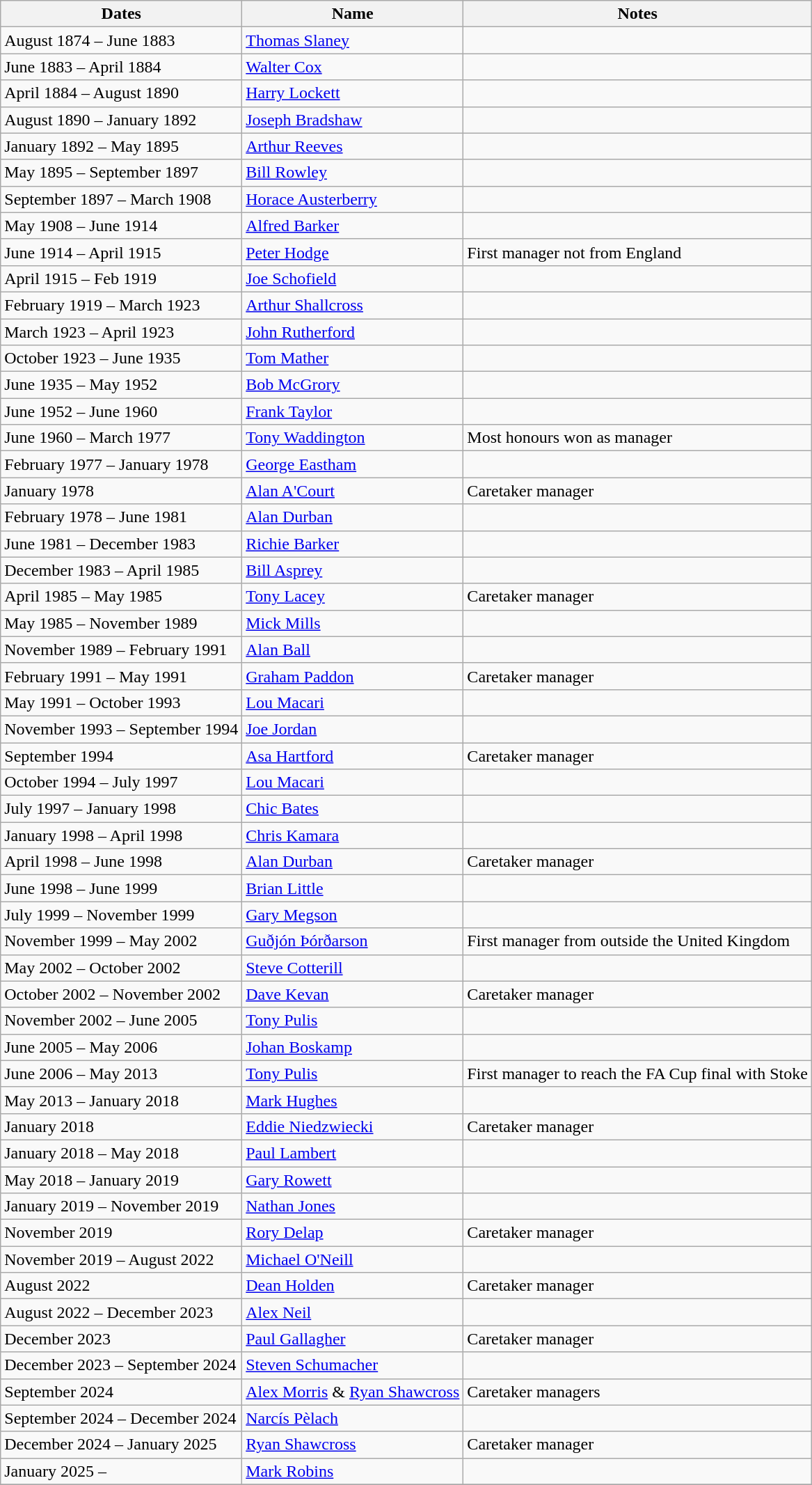<table class="wikitable">
<tr>
<th>Dates</th>
<th>Name</th>
<th>Notes</th>
</tr>
<tr>
<td>August 1874 – June 1883</td>
<td> <a href='#'>Thomas Slaney</a></td>
<td></td>
</tr>
<tr>
<td>June 1883 – April 1884</td>
<td> <a href='#'>Walter Cox</a></td>
<td></td>
</tr>
<tr>
<td>April 1884 – August 1890</td>
<td> <a href='#'>Harry Lockett</a></td>
<td></td>
</tr>
<tr>
<td>August 1890 – January 1892</td>
<td> <a href='#'>Joseph Bradshaw</a></td>
<td></td>
</tr>
<tr>
<td>January 1892 – May 1895</td>
<td> <a href='#'>Arthur Reeves</a></td>
<td></td>
</tr>
<tr>
<td>May 1895 – September 1897</td>
<td> <a href='#'>Bill Rowley</a></td>
<td></td>
</tr>
<tr>
<td>September 1897 – March 1908</td>
<td> <a href='#'>Horace Austerberry</a></td>
<td></td>
</tr>
<tr>
<td>May 1908 – June 1914</td>
<td> <a href='#'>Alfred Barker</a></td>
<td></td>
</tr>
<tr>
<td>June 1914 – April 1915</td>
<td> <a href='#'>Peter Hodge</a></td>
<td>First manager not from England</td>
</tr>
<tr>
<td>April 1915 – Feb 1919</td>
<td> <a href='#'>Joe Schofield</a></td>
<td></td>
</tr>
<tr>
<td>February 1919 – March 1923</td>
<td> <a href='#'>Arthur Shallcross</a></td>
<td></td>
</tr>
<tr>
<td>March 1923 – April 1923</td>
<td> <a href='#'>John Rutherford</a></td>
<td></td>
</tr>
<tr>
<td>October 1923 – June 1935</td>
<td> <a href='#'>Tom Mather</a></td>
<td></td>
</tr>
<tr>
<td>June 1935 – May 1952</td>
<td> <a href='#'>Bob McGrory</a></td>
<td></td>
</tr>
<tr>
<td>June 1952 – June 1960</td>
<td> <a href='#'>Frank Taylor</a></td>
<td></td>
</tr>
<tr>
<td>June 1960 – March 1977</td>
<td> <a href='#'>Tony Waddington</a></td>
<td>Most honours won as manager</td>
</tr>
<tr>
<td>February 1977 – January 1978</td>
<td> <a href='#'>George Eastham</a></td>
<td></td>
</tr>
<tr>
<td>January 1978</td>
<td> <a href='#'>Alan A'Court</a></td>
<td>Caretaker manager</td>
</tr>
<tr>
<td>February 1978 – June 1981</td>
<td> <a href='#'>Alan Durban</a></td>
<td></td>
</tr>
<tr>
<td>June 1981 – December 1983</td>
<td> <a href='#'>Richie Barker</a></td>
<td></td>
</tr>
<tr>
<td>December 1983 – April 1985</td>
<td> <a href='#'>Bill Asprey</a></td>
<td></td>
</tr>
<tr>
<td>April 1985 – May 1985</td>
<td> <a href='#'>Tony Lacey</a></td>
<td>Caretaker manager</td>
</tr>
<tr>
<td>May 1985 – November 1989</td>
<td> <a href='#'>Mick Mills</a></td>
<td></td>
</tr>
<tr>
<td>November 1989 – February 1991</td>
<td> <a href='#'>Alan Ball</a></td>
<td></td>
</tr>
<tr>
<td>February 1991 – May 1991</td>
<td> <a href='#'>Graham Paddon</a></td>
<td>Caretaker manager</td>
</tr>
<tr>
<td>May 1991 – October 1993</td>
<td> <a href='#'>Lou Macari</a></td>
<td></td>
</tr>
<tr>
<td>November 1993 – September 1994</td>
<td> <a href='#'>Joe Jordan</a></td>
<td></td>
</tr>
<tr>
<td>September 1994</td>
<td> <a href='#'>Asa Hartford</a></td>
<td>Caretaker manager</td>
</tr>
<tr>
<td>October 1994 – July 1997</td>
<td> <a href='#'>Lou Macari</a></td>
<td></td>
</tr>
<tr>
<td>July 1997 – January 1998</td>
<td> <a href='#'>Chic Bates</a></td>
<td></td>
</tr>
<tr>
<td>January 1998 – April 1998</td>
<td> <a href='#'>Chris Kamara</a></td>
<td></td>
</tr>
<tr>
<td>April 1998 – June 1998</td>
<td> <a href='#'>Alan Durban</a></td>
<td>Caretaker manager</td>
</tr>
<tr>
<td>June 1998 – June 1999</td>
<td> <a href='#'>Brian Little</a></td>
<td></td>
</tr>
<tr>
<td>July 1999 – November 1999</td>
<td> <a href='#'>Gary Megson</a></td>
<td></td>
</tr>
<tr>
<td>November 1999 – May 2002</td>
<td> <a href='#'>Guðjón Þórðarson</a></td>
<td>First manager from outside the United Kingdom</td>
</tr>
<tr>
<td>May 2002 – October 2002</td>
<td> <a href='#'>Steve Cotterill</a></td>
<td></td>
</tr>
<tr>
<td>October 2002 – November 2002</td>
<td> <a href='#'>Dave Kevan</a></td>
<td>Caretaker manager</td>
</tr>
<tr>
<td>November 2002 – June 2005</td>
<td> <a href='#'>Tony Pulis</a></td>
<td></td>
</tr>
<tr>
<td>June 2005 – May 2006</td>
<td> <a href='#'>Johan Boskamp</a></td>
<td></td>
</tr>
<tr>
<td>June 2006 – May 2013</td>
<td> <a href='#'>Tony Pulis</a></td>
<td>First manager to reach the FA Cup final with Stoke</td>
</tr>
<tr>
<td>May 2013 – January 2018</td>
<td> <a href='#'>Mark Hughes</a></td>
<td></td>
</tr>
<tr>
<td>January 2018</td>
<td> <a href='#'>Eddie Niedzwiecki</a></td>
<td>Caretaker manager</td>
</tr>
<tr>
<td>January 2018 – May 2018</td>
<td> <a href='#'>Paul Lambert</a></td>
<td></td>
</tr>
<tr>
<td>May 2018 – January 2019</td>
<td> <a href='#'>Gary Rowett</a></td>
<td></td>
</tr>
<tr>
<td>January 2019 – November 2019</td>
<td> <a href='#'>Nathan Jones</a></td>
<td></td>
</tr>
<tr>
<td>November 2019</td>
<td> <a href='#'>Rory Delap</a></td>
<td>Caretaker manager</td>
</tr>
<tr>
<td>November 2019 – August 2022</td>
<td> <a href='#'>Michael O'Neill</a></td>
<td></td>
</tr>
<tr>
<td>August 2022</td>
<td> <a href='#'>Dean Holden</a></td>
<td>Caretaker manager</td>
</tr>
<tr>
<td>August 2022 – December 2023</td>
<td> <a href='#'>Alex Neil</a></td>
<td></td>
</tr>
<tr>
<td>December 2023</td>
<td> <a href='#'>Paul Gallagher</a></td>
<td>Caretaker manager</td>
</tr>
<tr>
<td>December 2023 – September 2024</td>
<td> <a href='#'>Steven Schumacher</a></td>
<td></td>
</tr>
<tr>
<td>September 2024</td>
<td> <a href='#'>Alex Morris</a> & <a href='#'>Ryan Shawcross</a></td>
<td>Caretaker managers</td>
</tr>
<tr>
<td>September 2024 – December 2024</td>
<td> <a href='#'>Narcís Pèlach</a></td>
</tr>
<tr>
<td>December 2024  –  January 2025</td>
<td> <a href='#'>Ryan Shawcross</a></td>
<td>Caretaker manager</td>
</tr>
<tr>
<td>January 2025 –</td>
<td> <a href='#'>Mark Robins</a></td>
<td></td>
</tr>
<tr>
</tr>
</table>
